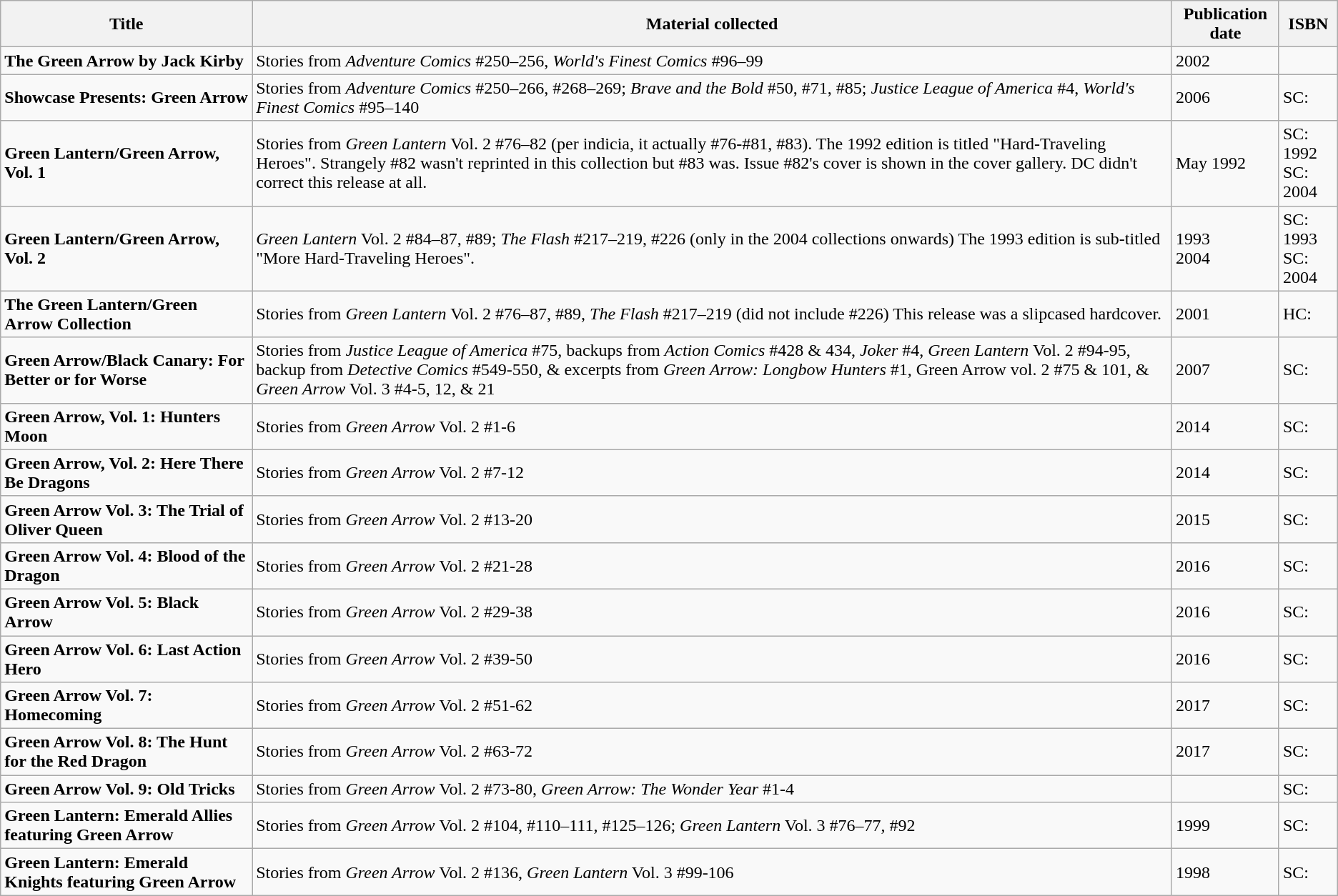<table class="wikitable collapsible collapsed">
<tr>
<th>Title</th>
<th>Material collected</th>
<th>Publication date</th>
<th>ISBN</th>
</tr>
<tr>
<td><strong>The Green Arrow by Jack Kirby</strong></td>
<td>Stories from <em>Adventure Comics</em> #250–256, <em>World's Finest Comics</em> #96–99</td>
<td>2002</td>
<td></td>
</tr>
<tr>
<td><strong>Showcase Presents: Green Arrow</strong></td>
<td>Stories from <em>Adventure Comics</em> #250–266, #268–269; <em>Brave and the Bold</em> #50, #71, #85; <em>Justice League of America</em> #4, <em>World's Finest Comics</em> #95–140</td>
<td>2006</td>
<td>SC: </td>
</tr>
<tr>
<td><strong>Green Lantern/Green Arrow, Vol. 1</strong></td>
<td>Stories from <em>Green Lantern</em> Vol. 2 #76–82 (per indicia, it actually #76-#81, #83). The 1992 edition is titled "Hard-Traveling Heroes". Strangely #82 wasn't reprinted in this collection but #83 was. Issue #82's cover is shown in the cover gallery. DC didn't correct this release at all.</td>
<td>May 1992</td>
<td>SC: 1992 <br>SC: 2004 </td>
</tr>
<tr>
<td><strong>Green Lantern/Green Arrow, Vol. 2</strong></td>
<td><em>Green Lantern</em> Vol. 2 #84–87, #89; <em>The Flash</em> #217–219, #226 (only in the 2004 collections onwards) The 1993 edition is sub-titled "More Hard-Traveling Heroes".</td>
<td>1993<br>2004</td>
<td>SC: 1993 <br>SC: 2004 </td>
</tr>
<tr>
<td><strong>The Green Lantern/Green Arrow Collection</strong></td>
<td>Stories from <em>Green Lantern</em> Vol. 2 #76–87, #89, <em>The Flash</em> #217–219 (did not include #226) This release was a slipcased hardcover.</td>
<td>2001</td>
<td>HC: </td>
</tr>
<tr>
<td><strong>Green Arrow/Black Canary: For Better or for Worse</strong></td>
<td>Stories from <em>Justice League of America</em> #75, backups from <em>Action Comics</em> #428 & 434, <em>Joker</em> #4, <em>Green Lantern</em> Vol. 2 #94-95, backup from <em>Detective Comics</em> #549-550, & excerpts from <em>Green Arrow: Longbow Hunters</em> #1, Green Arrow vol. 2 #75 & 101, & <em>Green Arrow</em> Vol. 3 #4-5, 12, & 21</td>
<td>2007</td>
<td>SC: </td>
</tr>
<tr>
<td><strong>Green Arrow, Vol. 1: Hunters Moon</strong></td>
<td>Stories from <em>Green Arrow</em> Vol. 2 #1-6</td>
<td>2014</td>
<td>SC: </td>
</tr>
<tr>
<td><strong>Green Arrow, Vol. 2: Here There Be Dragons</strong></td>
<td>Stories from <em>Green Arrow</em> Vol. 2 #7-12</td>
<td>2014</td>
<td>SC: </td>
</tr>
<tr>
<td><strong>Green Arrow Vol. 3: The Trial of Oliver Queen</strong></td>
<td>Stories from <em>Green Arrow</em> Vol. 2 #13-20</td>
<td>2015</td>
<td>SC: </td>
</tr>
<tr>
<td><strong>Green Arrow Vol. 4: Blood of the Dragon</strong></td>
<td>Stories from <em>Green Arrow</em> Vol. 2 #21-28</td>
<td>2016</td>
<td>SC: </td>
</tr>
<tr>
<td><strong>Green Arrow Vol. 5: Black Arrow</strong></td>
<td>Stories from <em>Green Arrow</em> Vol. 2 #29-38</td>
<td>2016</td>
<td>SC: </td>
</tr>
<tr>
<td><strong>Green Arrow Vol. 6: Last Action Hero</strong></td>
<td>Stories from <em>Green Arrow</em> Vol. 2 #39-50</td>
<td>2016</td>
<td>SC: </td>
</tr>
<tr>
<td><strong>Green Arrow Vol. 7: Homecoming</strong></td>
<td>Stories from <em>Green Arrow</em> Vol. 2 #51-62</td>
<td>2017</td>
<td>SC: </td>
</tr>
<tr>
<td><strong>Green Arrow Vol. 8: The Hunt for the Red Dragon</strong></td>
<td>Stories from <em>Green Arrow</em> Vol. 2 #63-72</td>
<td>2017</td>
<td>SC: </td>
</tr>
<tr>
<td><strong>Green Arrow Vol. 9: Old Tricks</strong></td>
<td>Stories from <em>Green Arrow</em> Vol. 2 #73-80, <em>Green Arrow: The Wonder Year</em> #1-4</td>
<td></td>
<td>SC: </td>
</tr>
<tr>
<td><strong>Green Lantern: Emerald Allies featuring Green Arrow</strong></td>
<td>Stories from <em>Green Arrow</em> Vol. 2 #104, #110–111, #125–126; <em>Green Lantern</em> Vol. 3 #76–77, #92</td>
<td>1999</td>
<td>SC: </td>
</tr>
<tr>
<td><strong>Green Lantern: Emerald Knights featuring Green Arrow</strong></td>
<td>Stories from <em>Green Arrow</em> Vol. 2 #136, <em>Green Lantern</em> Vol. 3 #99-106</td>
<td>1998</td>
<td>SC: </td>
</tr>
</table>
